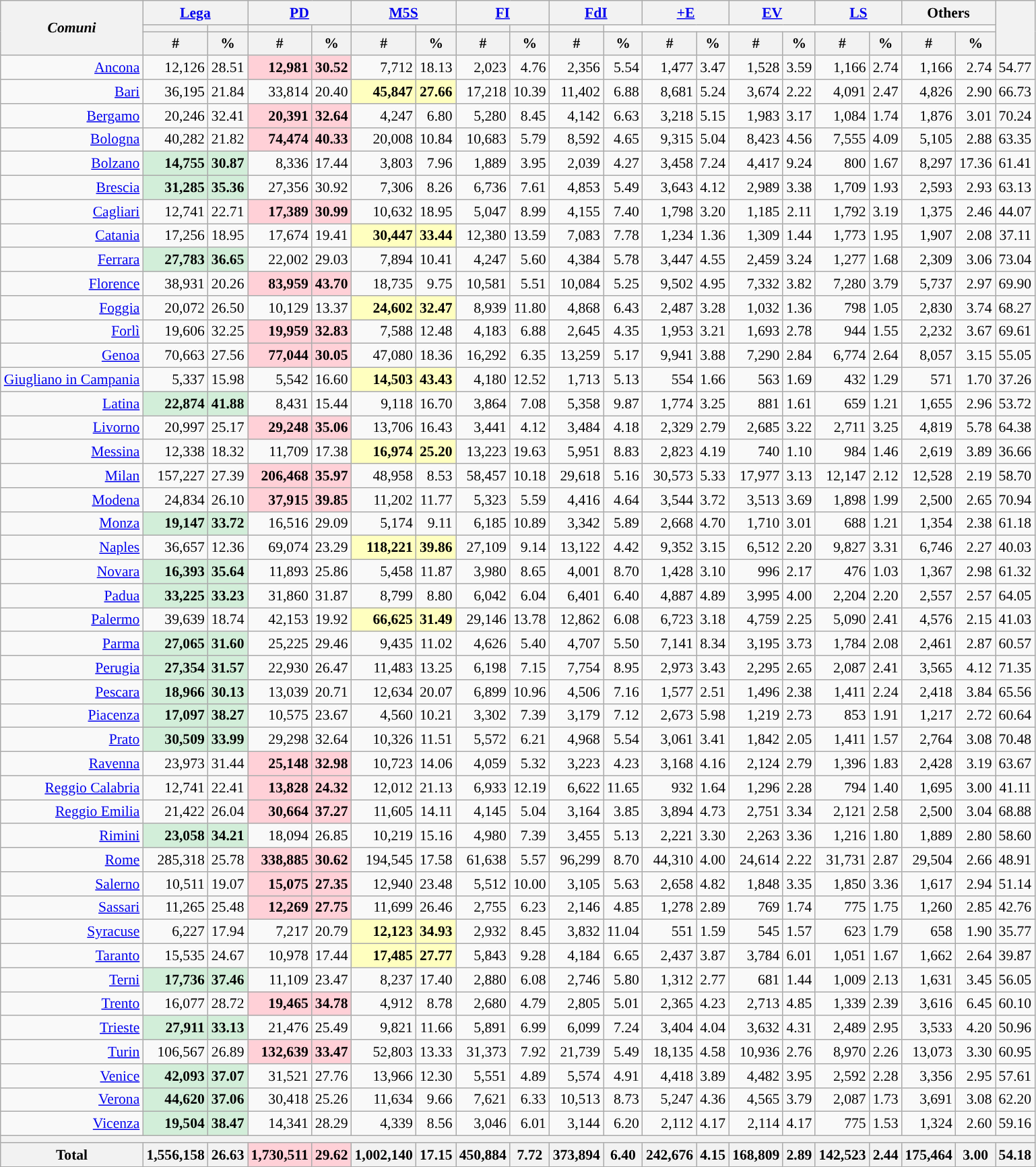<table class="wikitable sortable collapsible" style="font-size:90%;text-align:right;">
<tr>
<th rowspan="3"><em>Comuni</em></th>
<th colspan="2"><a href='#'>Lega</a></th>
<th colspan="2"><a href='#'>PD</a></th>
<th colspan="2"><a href='#'>M5S</a></th>
<th colspan="2"><a href='#'>FI</a></th>
<th colspan="2"><a href='#'>FdI</a></th>
<th colspan="2"><a href='#'>+E</a></th>
<th colspan="2"><a href='#'>EV</a></th>
<th colspan="2"><a href='#'>LS</a></th>
<th colspan="2">Others</th>
<th rowspan="3"></th>
</tr>
<tr>
<th style="background:"></th>
<th style="background:"></th>
<th style="background:"></th>
<th style="background:"></th>
<th style="background:"></th>
<th style="background:"></th>
<th style="background:"></th>
<th style="background:"></th>
<th style="background:"></th>
</tr>
<tr>
<th>#</th>
<th>%</th>
<th>#</th>
<th>%</th>
<th>#</th>
<th>%</th>
<th>#</th>
<th>%</th>
<th>#</th>
<th>%</th>
<th>#</th>
<th>%</th>
<th>#</th>
<th>%</th>
<th>#</th>
<th>%</th>
<th>#</th>
<th>%</th>
</tr>
<tr>
<td><a href='#'>Ancona</a></td>
<td>12,126</td>
<td>28.51</td>
<td style="background:#FFD0D7"><strong>12,981</strong></td>
<td style="background:#FFD0D7"><strong>30.52</strong></td>
<td>7,712</td>
<td>18.13</td>
<td>2,023</td>
<td>4.76</td>
<td>2,356</td>
<td>5.54</td>
<td>1,477</td>
<td>3.47</td>
<td>1,528</td>
<td>3.59</td>
<td>1,166</td>
<td>2.74</td>
<td>1,166</td>
<td>2.74</td>
<td>54.77</td>
</tr>
<tr>
<td><a href='#'>Bari</a></td>
<td>36,195</td>
<td>21.84</td>
<td>33,814</td>
<td>20.40</td>
<td style="background:#FFFFBF;"><strong>45,847</strong></td>
<td style="background:#FFFFBF;"><strong>27.66</strong></td>
<td>17,218</td>
<td>10.39</td>
<td>11,402</td>
<td>6.88</td>
<td>8,681</td>
<td>5.24</td>
<td>3,674</td>
<td>2.22</td>
<td>4,091</td>
<td>2.47</td>
<td>4,826</td>
<td>2.90</td>
<td>66.73</td>
</tr>
<tr>
<td><a href='#'>Bergamo</a></td>
<td>20,246</td>
<td>32.41</td>
<td style="background:#FFD0D7"><strong>20,391</strong></td>
<td style="background:#FFD0D7"><strong>32.64</strong></td>
<td>4,247</td>
<td>6.80</td>
<td>5,280</td>
<td>8.45</td>
<td>4,142</td>
<td>6.63</td>
<td>3,218</td>
<td>5.15</td>
<td>1,983</td>
<td>3.17</td>
<td>1,084</td>
<td>1.74</td>
<td>1,876</td>
<td>3.01</td>
<td>70.24</td>
</tr>
<tr>
<td><a href='#'>Bologna</a></td>
<td>40,282</td>
<td>21.82</td>
<td style="background:#FFD0D7"><strong>74,474</strong></td>
<td style="background:#FFD0D7"><strong>40.33</strong></td>
<td>20,008</td>
<td>10.84</td>
<td>10,683</td>
<td>5.79</td>
<td>8,592</td>
<td>4.65</td>
<td>9,315</td>
<td>5.04</td>
<td>8,423</td>
<td>4.56</td>
<td>7,555</td>
<td>4.09</td>
<td>5,105</td>
<td>2.88</td>
<td>63.35</td>
</tr>
<tr>
<td><a href='#'>Bolzano</a></td>
<td style="background:#D2EED9;"><strong>14,755</strong></td>
<td style="background:#D2EED9;"><strong>30.87</strong></td>
<td>8,336</td>
<td>17.44</td>
<td>3,803</td>
<td>7.96</td>
<td>1,889</td>
<td>3.95</td>
<td>2,039</td>
<td>4.27</td>
<td>3,458</td>
<td>7.24</td>
<td>4,417</td>
<td>9.24</td>
<td>800</td>
<td>1.67</td>
<td>8,297</td>
<td>17.36</td>
<td>61.41</td>
</tr>
<tr>
<td><a href='#'>Brescia</a></td>
<td style="background:#D2EED9;"><strong>31,285</strong></td>
<td style="background:#D2EED9;"><strong>35.36</strong></td>
<td>27,356</td>
<td>30.92</td>
<td>7,306</td>
<td>8.26</td>
<td>6,736</td>
<td>7.61</td>
<td>4,853</td>
<td>5.49</td>
<td>3,643</td>
<td>4.12</td>
<td>2,989</td>
<td>3.38</td>
<td>1,709</td>
<td>1.93</td>
<td>2,593</td>
<td>2.93</td>
<td>63.13</td>
</tr>
<tr>
<td><a href='#'>Cagliari</a></td>
<td>12,741</td>
<td>22.71</td>
<td style="background:#FFD0D7"><strong>17,389</strong></td>
<td style="background:#FFD0D7"><strong>30.99</strong></td>
<td>10,632</td>
<td>18.95</td>
<td>5,047</td>
<td>8.99</td>
<td>4,155</td>
<td>7.40</td>
<td>1,798</td>
<td>3.20</td>
<td>1,185</td>
<td>2.11</td>
<td>1,792</td>
<td>3.19</td>
<td>1,375</td>
<td>2.46</td>
<td>44.07</td>
</tr>
<tr>
<td><a href='#'>Catania</a></td>
<td>17,256</td>
<td>18.95</td>
<td>17,674</td>
<td>19.41</td>
<td style="background:#FFFFBF;"><strong>30,447</strong></td>
<td style="background:#FFFFBF;"><strong>33.44</strong></td>
<td>12,380</td>
<td>13.59</td>
<td>7,083</td>
<td>7.78</td>
<td>1,234</td>
<td>1.36</td>
<td>1,309</td>
<td>1.44</td>
<td>1,773</td>
<td>1.95</td>
<td>1,907</td>
<td>2.08</td>
<td>37.11</td>
</tr>
<tr>
<td><a href='#'>Ferrara</a></td>
<td style="background:#D2EED9;"><strong>27,783</strong></td>
<td style="background:#D2EED9;"><strong>36.65</strong></td>
<td>22,002</td>
<td>29.03</td>
<td>7,894</td>
<td>10.41</td>
<td>4,247</td>
<td>5.60</td>
<td>4,384</td>
<td>5.78</td>
<td>3,447</td>
<td>4.55</td>
<td>2,459</td>
<td>3.24</td>
<td>1,277</td>
<td>1.68</td>
<td>2,309</td>
<td>3.06</td>
<td>73.04</td>
</tr>
<tr>
<td><a href='#'>Florence</a></td>
<td>38,931</td>
<td>20.26</td>
<td style="background:#FFD0D7"><strong>83,959</strong></td>
<td style="background:#FFD0D7"><strong>43.70</strong></td>
<td>18,735</td>
<td>9.75</td>
<td>10,581</td>
<td>5.51</td>
<td>10,084</td>
<td>5.25</td>
<td>9,502</td>
<td>4.95</td>
<td>7,332</td>
<td>3.82</td>
<td>7,280</td>
<td>3.79</td>
<td>5,737</td>
<td>2.97</td>
<td>69.90</td>
</tr>
<tr>
<td><a href='#'>Foggia</a></td>
<td>20,072</td>
<td>26.50</td>
<td>10,129</td>
<td>13.37</td>
<td style="background:#FFFFBF;"><strong>24,602</strong></td>
<td style="background:#FFFFBF;"><strong>32.47</strong></td>
<td>8,939</td>
<td>11.80</td>
<td>4,868</td>
<td>6.43</td>
<td>2,487</td>
<td>3.28</td>
<td>1,032</td>
<td>1.36</td>
<td>798</td>
<td>1.05</td>
<td>2,830</td>
<td>3.74</td>
<td>68.27</td>
</tr>
<tr>
<td><a href='#'>Forlì</a></td>
<td>19,606</td>
<td>32.25</td>
<td style="background:#FFD0D7"><strong>19,959</strong></td>
<td style="background:#FFD0D7"><strong>32.83</strong></td>
<td>7,588</td>
<td>12.48</td>
<td>4,183</td>
<td>6.88</td>
<td>2,645</td>
<td>4.35</td>
<td>1,953</td>
<td>3.21</td>
<td>1,693</td>
<td>2.78</td>
<td>944</td>
<td>1.55</td>
<td>2,232</td>
<td>3.67</td>
<td>69.61</td>
</tr>
<tr>
<td><a href='#'>Genoa</a></td>
<td>70,663</td>
<td>27.56</td>
<td style="background:#FFD0D7"><strong>77,044</strong></td>
<td style="background:#FFD0D7"><strong>30.05</strong></td>
<td>47,080</td>
<td>18.36</td>
<td>16,292</td>
<td>6.35</td>
<td>13,259</td>
<td>5.17</td>
<td>9,941</td>
<td>3.88</td>
<td>7,290</td>
<td>2.84</td>
<td>6,774</td>
<td>2.64</td>
<td>8,057</td>
<td>3.15</td>
<td>55.05</td>
</tr>
<tr>
<td><a href='#'>Giugliano in Campania</a></td>
<td>5,337</td>
<td>15.98</td>
<td>5,542</td>
<td>16.60</td>
<td style="background:#FFFFBF;"><strong>14,503</strong></td>
<td style="background:#FFFFBF;"><strong>43.43</strong></td>
<td>4,180</td>
<td>12.52</td>
<td>1,713</td>
<td>5.13</td>
<td>554</td>
<td>1.66</td>
<td>563</td>
<td>1.69</td>
<td>432</td>
<td>1.29</td>
<td>571</td>
<td>1.70</td>
<td>37.26</td>
</tr>
<tr>
<td><a href='#'>Latina</a></td>
<td style="background:#D2EED9;"><strong>22,874</strong></td>
<td style="background:#D2EED9;"><strong>41.88</strong></td>
<td>8,431</td>
<td>15.44</td>
<td>9,118</td>
<td>16.70</td>
<td>3,864</td>
<td>7.08</td>
<td>5,358</td>
<td>9.87</td>
<td>1,774</td>
<td>3.25</td>
<td>881</td>
<td>1.61</td>
<td>659</td>
<td>1.21</td>
<td>1,655</td>
<td>2.96</td>
<td>53.72</td>
</tr>
<tr>
<td><a href='#'>Livorno</a></td>
<td>20,997</td>
<td>25.17</td>
<td style="background:#FFD0D7"><strong>29,248</strong></td>
<td style="background:#FFD0D7"><strong>35.06</strong></td>
<td>13,706</td>
<td>16.43</td>
<td>3,441</td>
<td>4.12</td>
<td>3,484</td>
<td>4.18</td>
<td>2,329</td>
<td>2.79</td>
<td>2,685</td>
<td>3.22</td>
<td>2,711</td>
<td>3.25</td>
<td>4,819</td>
<td>5.78</td>
<td>64.38</td>
</tr>
<tr>
<td><a href='#'>Messina</a></td>
<td>12,338</td>
<td>18.32</td>
<td>11,709</td>
<td>17.38</td>
<td style="background:#FFFFBF;"><strong>16,974</strong></td>
<td style="background:#FFFFBF;"><strong>25.20</strong></td>
<td>13,223</td>
<td>19.63</td>
<td>5,951</td>
<td>8.83</td>
<td>2,823</td>
<td>4.19</td>
<td>740</td>
<td>1.10</td>
<td>984</td>
<td>1.46</td>
<td>2,619</td>
<td>3.89</td>
<td>36.66</td>
</tr>
<tr>
<td><a href='#'>Milan</a></td>
<td>157,227</td>
<td>27.39</td>
<td style="background:#FFD0D7"><strong>206,468</strong></td>
<td style="background:#FFD0D7"><strong>35.97</strong></td>
<td>48,958</td>
<td>8.53</td>
<td>58,457</td>
<td>10.18</td>
<td>29,618</td>
<td>5.16</td>
<td>30,573</td>
<td>5.33</td>
<td>17,977</td>
<td>3.13</td>
<td>12,147</td>
<td>2.12</td>
<td>12,528</td>
<td>2.19</td>
<td>58.70</td>
</tr>
<tr>
<td><a href='#'>Modena</a></td>
<td>24,834</td>
<td>26.10</td>
<td style="background:#FFD0D7"><strong>37,915</strong></td>
<td style="background:#FFD0D7"><strong>39.85</strong></td>
<td>11,202</td>
<td>11.77</td>
<td>5,323</td>
<td>5.59</td>
<td>4,416</td>
<td>4.64</td>
<td>3,544</td>
<td>3.72</td>
<td>3,513</td>
<td>3.69</td>
<td>1,898</td>
<td>1.99</td>
<td>2,500</td>
<td>2.65</td>
<td>70.94</td>
</tr>
<tr>
<td><a href='#'>Monza</a></td>
<td style="background:#D2EED9;"><strong>19,147</strong></td>
<td style="background:#D2EED9;"><strong>33.72</strong></td>
<td>16,516</td>
<td>29.09</td>
<td>5,174</td>
<td>9.11</td>
<td>6,185</td>
<td>10.89</td>
<td>3,342</td>
<td>5.89</td>
<td>2,668</td>
<td>4.70</td>
<td>1,710</td>
<td>3.01</td>
<td>688</td>
<td>1.21</td>
<td>1,354</td>
<td>2.38</td>
<td>61.18</td>
</tr>
<tr>
<td><a href='#'>Naples</a></td>
<td>36,657</td>
<td>12.36</td>
<td>69,074</td>
<td>23.29</td>
<td style="background:#FFFFBF;"><strong>118,221</strong></td>
<td style="background:#FFFFBF;"><strong>39.86</strong></td>
<td>27,109</td>
<td>9.14</td>
<td>13,122</td>
<td>4.42</td>
<td>9,352</td>
<td>3.15</td>
<td>6,512</td>
<td>2.20</td>
<td>9,827</td>
<td>3.31</td>
<td>6,746</td>
<td>2.27</td>
<td>40.03</td>
</tr>
<tr>
<td><a href='#'>Novara</a></td>
<td style="background:#D2EED9;"><strong>16,393</strong></td>
<td style="background:#D2EED9;"><strong>35.64</strong></td>
<td>11,893</td>
<td>25.86</td>
<td>5,458</td>
<td>11.87</td>
<td>3,980</td>
<td>8.65</td>
<td>4,001</td>
<td>8.70</td>
<td>1,428</td>
<td>3.10</td>
<td>996</td>
<td>2.17</td>
<td>476</td>
<td>1.03</td>
<td>1,367</td>
<td>2.98</td>
<td>61.32</td>
</tr>
<tr>
<td><a href='#'>Padua</a></td>
<td style="background:#D2EED9;"><strong>33,225</strong></td>
<td style="background:#D2EED9;"><strong>33.23</strong></td>
<td>31,860</td>
<td>31.87</td>
<td>8,799</td>
<td>8.80</td>
<td>6,042</td>
<td>6.04</td>
<td>6,401</td>
<td>6.40</td>
<td>4,887</td>
<td>4.89</td>
<td>3,995</td>
<td>4.00</td>
<td>2,204</td>
<td>2.20</td>
<td>2,557</td>
<td>2.57</td>
<td>64.05</td>
</tr>
<tr>
<td><a href='#'>Palermo</a></td>
<td>39,639</td>
<td>18.74</td>
<td>42,153</td>
<td>19.92</td>
<td style="background:#FFFFBF;"><strong>66,625</strong></td>
<td style="background:#FFFFBF;"><strong>31.49</strong></td>
<td>29,146</td>
<td>13.78</td>
<td>12,862</td>
<td>6.08</td>
<td>6,723</td>
<td>3.18</td>
<td>4,759</td>
<td>2.25</td>
<td>5,090</td>
<td>2.41</td>
<td>4,576</td>
<td>2.15</td>
<td>41.03</td>
</tr>
<tr>
<td><a href='#'>Parma</a></td>
<td style="background:#D2EED9;"><strong>27,065</strong></td>
<td style="background:#D2EED9;"><strong>31.60</strong></td>
<td>25,225</td>
<td>29.46</td>
<td>9,435</td>
<td>11.02</td>
<td>4,626</td>
<td>5.40</td>
<td>4,707</td>
<td>5.50</td>
<td>7,141</td>
<td>8.34</td>
<td>3,195</td>
<td>3.73</td>
<td>1,784</td>
<td>2.08</td>
<td>2,461</td>
<td>2.87</td>
<td>60.57</td>
</tr>
<tr>
<td><a href='#'>Perugia</a></td>
<td style="background:#D2EED9;"><strong>27,354</strong></td>
<td style="background:#D2EED9;"><strong>31.57</strong></td>
<td>22,930</td>
<td>26.47</td>
<td>11,483</td>
<td>13.25</td>
<td>6,198</td>
<td>7.15</td>
<td>7,754</td>
<td>8.95</td>
<td>2,973</td>
<td>3.43</td>
<td>2,295</td>
<td>2.65</td>
<td>2,087</td>
<td>2.41</td>
<td>3,565</td>
<td>4.12</td>
<td>71.35</td>
</tr>
<tr>
<td><a href='#'>Pescara</a></td>
<td style="background:#D2EED9;"><strong>18,966</strong></td>
<td style="background:#D2EED9;"><strong>30.13</strong></td>
<td>13,039</td>
<td>20.71</td>
<td>12,634</td>
<td>20.07</td>
<td>6,899</td>
<td>10.96</td>
<td>4,506</td>
<td>7.16</td>
<td>1,577</td>
<td>2.51</td>
<td>1,496</td>
<td>2.38</td>
<td>1,411</td>
<td>2.24</td>
<td>2,418</td>
<td>3.84</td>
<td>65.56</td>
</tr>
<tr>
<td><a href='#'>Piacenza</a></td>
<td style="background:#D2EED9;"><strong>17,097</strong></td>
<td style="background:#D2EED9;"><strong>38.27</strong></td>
<td>10,575</td>
<td>23.67</td>
<td>4,560</td>
<td>10.21</td>
<td>3,302</td>
<td>7.39</td>
<td>3,179</td>
<td>7.12</td>
<td>2,673</td>
<td>5.98</td>
<td>1,219</td>
<td>2.73</td>
<td>853</td>
<td>1.91</td>
<td>1,217</td>
<td>2.72</td>
<td>60.64</td>
</tr>
<tr>
<td><a href='#'>Prato</a></td>
<td style="background:#D2EED9;"><strong>30,509</strong></td>
<td style="background:#D2EED9;"><strong>33.99</strong></td>
<td>29,298</td>
<td>32.64</td>
<td>10,326</td>
<td>11.51</td>
<td>5,572</td>
<td>6.21</td>
<td>4,968</td>
<td>5.54</td>
<td>3,061</td>
<td>3.41</td>
<td>1,842</td>
<td>2.05</td>
<td>1,411</td>
<td>1.57</td>
<td>2,764</td>
<td>3.08</td>
<td>70.48</td>
</tr>
<tr>
<td><a href='#'>Ravenna</a></td>
<td>23,973</td>
<td>31.44</td>
<td style="background:#FFD0D7"><strong>25,148</strong></td>
<td style="background:#FFD0D7"><strong>32.98</strong></td>
<td>10,723</td>
<td>14.06</td>
<td>4,059</td>
<td>5.32</td>
<td>3,223</td>
<td>4.23</td>
<td>3,168</td>
<td>4.16</td>
<td>2,124</td>
<td>2.79</td>
<td>1,396</td>
<td>1.83</td>
<td>2,428</td>
<td>3.19</td>
<td>63.67</td>
</tr>
<tr>
<td><a href='#'>Reggio Calabria</a></td>
<td>12,741</td>
<td>22.41</td>
<td style="background:#FFD0D7"><strong>13,828</strong></td>
<td style="background:#FFD0D7"><strong>24.32</strong></td>
<td>12,012</td>
<td>21.13</td>
<td>6,933</td>
<td>12.19</td>
<td>6,622</td>
<td>11.65</td>
<td>932</td>
<td>1.64</td>
<td>1,296</td>
<td>2.28</td>
<td>794</td>
<td>1.40</td>
<td>1,695</td>
<td>3.00</td>
<td>41.11</td>
</tr>
<tr>
<td><a href='#'>Reggio Emilia</a></td>
<td>21,422</td>
<td>26.04</td>
<td style="background:#FFD0D7"><strong>30,664</strong></td>
<td style="background:#FFD0D7"><strong>37.27</strong></td>
<td>11,605</td>
<td>14.11</td>
<td>4,145</td>
<td>5.04</td>
<td>3,164</td>
<td>3.85</td>
<td>3,894</td>
<td>4.73</td>
<td>2,751</td>
<td>3.34</td>
<td>2,121</td>
<td>2.58</td>
<td>2,500</td>
<td>3.04</td>
<td>68.88</td>
</tr>
<tr>
<td><a href='#'>Rimini</a></td>
<td style="background:#D2EED9;"><strong>23,058</strong></td>
<td style="background:#D2EED9;"><strong>34.21</strong></td>
<td>18,094</td>
<td>26.85</td>
<td>10,219</td>
<td>15.16</td>
<td>4,980</td>
<td>7.39</td>
<td>3,455</td>
<td>5.13</td>
<td>2,221</td>
<td>3.30</td>
<td>2,263</td>
<td>3.36</td>
<td>1,216</td>
<td>1.80</td>
<td>1,889</td>
<td>2.80</td>
<td>58.60</td>
</tr>
<tr>
<td><a href='#'>Rome</a></td>
<td>285,318</td>
<td>25.78</td>
<td style="background:#FFD0D7"><strong>338,885</strong></td>
<td style="background:#FFD0D7"><strong>30.62</strong></td>
<td>194,545</td>
<td>17.58</td>
<td>61,638</td>
<td>5.57</td>
<td>96,299</td>
<td>8.70</td>
<td>44,310</td>
<td>4.00</td>
<td>24,614</td>
<td>2.22</td>
<td>31,731</td>
<td>2.87</td>
<td>29,504</td>
<td>2.66</td>
<td>48.91</td>
</tr>
<tr>
<td><a href='#'>Salerno</a></td>
<td>10,511</td>
<td>19.07</td>
<td style="background:#FFD0D7"><strong>15,075</strong></td>
<td style="background:#FFD0D7"><strong>27.35</strong></td>
<td>12,940</td>
<td>23.48</td>
<td>5,512</td>
<td>10.00</td>
<td>3,105</td>
<td>5.63</td>
<td>2,658</td>
<td>4.82</td>
<td>1,848</td>
<td>3.35</td>
<td>1,850</td>
<td>3.36</td>
<td>1,617</td>
<td>2.94</td>
<td>51.14</td>
</tr>
<tr>
<td><a href='#'>Sassari</a></td>
<td>11,265</td>
<td>25.48</td>
<td style="background:#FFD0D7"><strong>12,269</strong></td>
<td style="background:#FFD0D7"><strong>27.75</strong></td>
<td>11,699</td>
<td>26.46</td>
<td>2,755</td>
<td>6.23</td>
<td>2,146</td>
<td>4.85</td>
<td>1,278</td>
<td>2.89</td>
<td>769</td>
<td>1.74</td>
<td>775</td>
<td>1.75</td>
<td>1,260</td>
<td>2.85</td>
<td>42.76</td>
</tr>
<tr>
<td><a href='#'>Syracuse</a></td>
<td>6,227</td>
<td>17.94</td>
<td>7,217</td>
<td>20.79</td>
<td style="background:#FFFFBF;"><strong>12,123</strong></td>
<td style="background:#FFFFBF;"><strong>34.93</strong></td>
<td>2,932</td>
<td>8.45</td>
<td>3,832</td>
<td>11.04</td>
<td>551</td>
<td>1.59</td>
<td>545</td>
<td>1.57</td>
<td>623</td>
<td>1.79</td>
<td>658</td>
<td>1.90</td>
<td>35.77</td>
</tr>
<tr>
<td><a href='#'>Taranto</a></td>
<td>15,535</td>
<td>24.67</td>
<td>10,978</td>
<td>17.44</td>
<td style="background:#FFFFBF;"><strong>17,485</strong></td>
<td style="background:#FFFFBF;"><strong>27.77</strong></td>
<td>5,843</td>
<td>9.28</td>
<td>4,184</td>
<td>6.65</td>
<td>2,437</td>
<td>3.87</td>
<td>3,784</td>
<td>6.01</td>
<td>1,051</td>
<td>1.67</td>
<td>1,662</td>
<td>2.64</td>
<td>39.87</td>
</tr>
<tr>
<td><a href='#'>Terni</a></td>
<td style="background:#D2EED9;"><strong>17,736</strong></td>
<td style="background:#D2EED9;"><strong>37.46</strong></td>
<td>11,109</td>
<td>23.47</td>
<td>8,237</td>
<td>17.40</td>
<td>2,880</td>
<td>6.08</td>
<td>2,746</td>
<td>5.80</td>
<td>1,312</td>
<td>2.77</td>
<td>681</td>
<td>1.44</td>
<td>1,009</td>
<td>2.13</td>
<td>1,631</td>
<td>3.45</td>
<td>56.05</td>
</tr>
<tr>
<td><a href='#'>Trento</a></td>
<td>16,077</td>
<td>28.72</td>
<td style="background:#FFD0D7"><strong>19,465</strong></td>
<td style="background:#FFD0D7"><strong>34.78</strong></td>
<td>4,912</td>
<td>8.78</td>
<td>2,680</td>
<td>4.79</td>
<td>2,805</td>
<td>5.01</td>
<td>2,365</td>
<td>4.23</td>
<td>2,713</td>
<td>4.85</td>
<td>1,339</td>
<td>2.39</td>
<td>3,616</td>
<td>6.45</td>
<td>60.10</td>
</tr>
<tr>
<td><a href='#'>Trieste</a></td>
<td style="background:#D2EED9;"><strong>27,911</strong></td>
<td style="background:#D2EED9;"><strong>33.13</strong></td>
<td>21,476</td>
<td>25.49</td>
<td>9,821</td>
<td>11.66</td>
<td>5,891</td>
<td>6.99</td>
<td>6,099</td>
<td>7.24</td>
<td>3,404</td>
<td>4.04</td>
<td>3,632</td>
<td>4.31</td>
<td>2,489</td>
<td>2.95</td>
<td>3,533</td>
<td>4.20</td>
<td>50.96</td>
</tr>
<tr>
<td><a href='#'>Turin</a></td>
<td>106,567</td>
<td>26.89</td>
<td style="background:#FFD0D7"><strong>132,639</strong></td>
<td style="background:#FFD0D7"><strong>33.47</strong></td>
<td>52,803</td>
<td>13.33</td>
<td>31,373</td>
<td>7.92</td>
<td>21,739</td>
<td>5.49</td>
<td>18,135</td>
<td>4.58</td>
<td>10,936</td>
<td>2.76</td>
<td>8,970</td>
<td>2.26</td>
<td>13,073</td>
<td>3.30</td>
<td>60.95</td>
</tr>
<tr>
<td><a href='#'>Venice</a></td>
<td style="background:#D2EED9;"><strong>42,093</strong></td>
<td style="background:#D2EED9;"><strong>37.07</strong></td>
<td>31,521</td>
<td>27.76</td>
<td>13,966</td>
<td>12.30</td>
<td>5,551</td>
<td>4.89</td>
<td>5,574</td>
<td>4.91</td>
<td>4,418</td>
<td>3.89</td>
<td>4,482</td>
<td>3.95</td>
<td>2,592</td>
<td>2.28</td>
<td>3,356</td>
<td>2.95</td>
<td>57.61</td>
</tr>
<tr>
<td><a href='#'>Verona</a></td>
<td style="background:#D2EED9;"><strong>44,620</strong></td>
<td style="background:#D2EED9;"><strong>37.06</strong></td>
<td>30,418</td>
<td>25.26</td>
<td>11,634</td>
<td>9.66</td>
<td>7,621</td>
<td>6.33</td>
<td>10,513</td>
<td>8.73</td>
<td>5,247</td>
<td>4.36</td>
<td>4,565</td>
<td>3.79</td>
<td>2,087</td>
<td>1.73</td>
<td>3,691</td>
<td>3.08</td>
<td>62.20</td>
</tr>
<tr>
<td><a href='#'>Vicenza</a></td>
<td style="background:#D2EED9;"><strong>19,504</strong></td>
<td style="background:#D2EED9;"><strong>38.47</strong></td>
<td>14,341</td>
<td>28.29</td>
<td>4,339</td>
<td>8.56</td>
<td>3,046</td>
<td>6.01</td>
<td>3,144</td>
<td>6.20</td>
<td>2,112</td>
<td>4.17</td>
<td>2,114</td>
<td>4.17</td>
<td>775</td>
<td>1.53</td>
<td>1,324</td>
<td>2.60</td>
<td>59.16</td>
</tr>
<tr class="sortbottom";>
<th colspan="20";></th>
</tr>
<tr>
<th>Total</th>
<th>1,556,158</th>
<th>26.63</th>
<th style="background:#FFD0D7"><strong>1,730,511</strong></th>
<th style="background:#FFD0D7"><strong>29.62</strong></th>
<th>1,002,140</th>
<th>17.15</th>
<th>450,884</th>
<th>7.72</th>
<th>373,894</th>
<th>6.40</th>
<th>242,676</th>
<th>4.15</th>
<th>168,809</th>
<th>2.89</th>
<th>142,523</th>
<th>2.44</th>
<th>175,464</th>
<th>3.00</th>
<th>54.18</th>
</tr>
</table>
